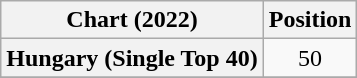<table class="wikitable sortable plainrowheaders" style="text-align:center">
<tr>
<th scope="col">Chart (2022)</th>
<th scope="col">Position</th>
</tr>
<tr>
<th scope="row">Hungary (Single Top 40)</th>
<td>50</td>
</tr>
<tr>
</tr>
</table>
